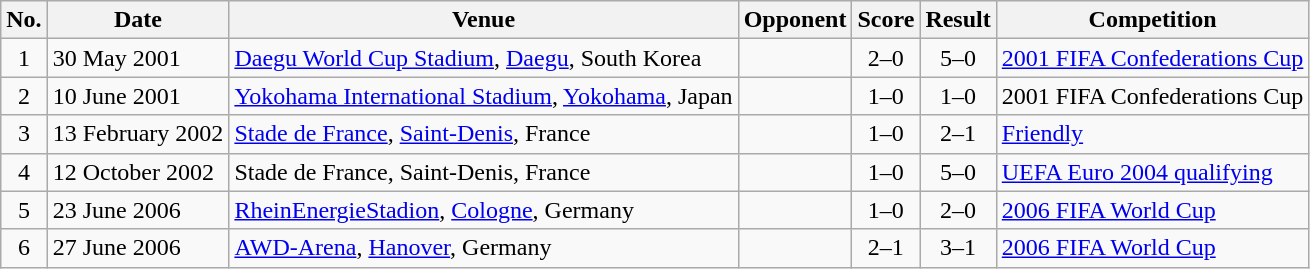<table class="wikitable sortable">
<tr>
<th scope="col">No.</th>
<th scope="col">Date</th>
<th scope="col">Venue</th>
<th scope="col">Opponent</th>
<th scope="col">Score</th>
<th scope="col">Result</th>
<th scope="col">Competition</th>
</tr>
<tr>
<td style="text-align:center;">1</td>
<td>30 May 2001</td>
<td><a href='#'>Daegu World Cup Stadium</a>, <a href='#'>Daegu</a>, South Korea</td>
<td></td>
<td style="text-align:center;">2–0</td>
<td style="text-align:center;">5–0</td>
<td><a href='#'>2001 FIFA Confederations Cup</a></td>
</tr>
<tr>
<td style="text-align:center;">2</td>
<td>10 June 2001</td>
<td><a href='#'>Yokohama International Stadium</a>, <a href='#'>Yokohama</a>, Japan</td>
<td></td>
<td style="text-align:center;">1–0</td>
<td style="text-align:center;">1–0</td>
<td>2001 FIFA Confederations Cup</td>
</tr>
<tr>
<td style="text-align:center;">3</td>
<td>13 February 2002</td>
<td><a href='#'>Stade de France</a>, <a href='#'>Saint-Denis</a>, France</td>
<td></td>
<td style="text-align:center;">1–0</td>
<td style="text-align:center;">2–1</td>
<td><a href='#'>Friendly</a></td>
</tr>
<tr>
<td style="text-align:center;">4</td>
<td>12 October 2002</td>
<td>Stade de France, Saint-Denis, France</td>
<td></td>
<td style="text-align:center;">1–0</td>
<td style="text-align:center;">5–0</td>
<td><a href='#'>UEFA Euro 2004 qualifying</a></td>
</tr>
<tr>
<td style="text-align:center;">5</td>
<td>23 June 2006</td>
<td><a href='#'>RheinEnergieStadion</a>, <a href='#'>Cologne</a>, Germany</td>
<td></td>
<td style="text-align:center;">1–0</td>
<td style="text-align:center;">2–0</td>
<td><a href='#'>2006 FIFA World Cup</a></td>
</tr>
<tr>
<td style="text-align:center;">6</td>
<td>27 June 2006</td>
<td><a href='#'>AWD-Arena</a>, <a href='#'>Hanover</a>, Germany</td>
<td></td>
<td style="text-align:center;">2–1</td>
<td style="text-align:center;">3–1</td>
<td><a href='#'>2006 FIFA World Cup</a></td>
</tr>
</table>
